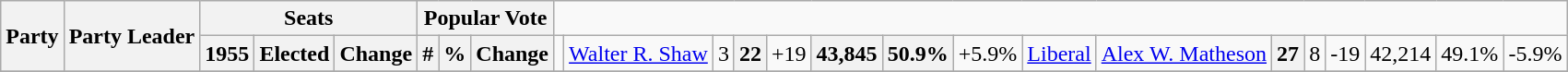<table class="wikitable">
<tr>
<th rowspan="2" colspan="2">Party</th>
<th rowspan="2">Party Leader</th>
<th colspan="3">Seats</th>
<th colspan="3">Popular Vote</th>
</tr>
<tr>
<th>1955</th>
<th>Elected</th>
<th>Change</th>
<th>#</th>
<th>%</th>
<th>Change<br>
</th>
<td></td>
<td><a href='#'>Walter R. Shaw</a></td>
<td align=right>3</td>
<th align=right>22</th>
<td align=right>+19</td>
<th align=right>43,845</th>
<th align=right>50.9%</th>
<td align=right>+5.9%<br>
</td>
<td><a href='#'>Liberal</a></td>
<td><a href='#'>Alex W. Matheson</a></td>
<th align=right>27</th>
<td align=right>8</td>
<td align=right>-19</td>
<td align=right>42,214</td>
<td align=right>49.1%</td>
<td align=right>-5.9%</td>
</tr>
<tr>
</tr>
</table>
